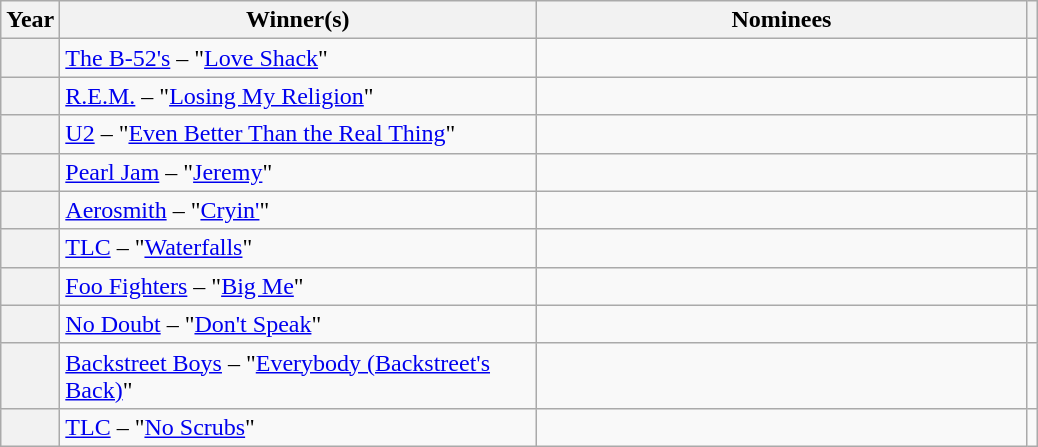<table class="wikitable sortable">
<tr>
<th scope="col">Year</th>
<th scope="col" style="width:310px;">Winner(s)</th>
<th scope="col" style="width:320px;">Nominees</th>
<th scope="col" class="unsortable"></th>
</tr>
<tr>
<th scope="row"></th>
<td><a href='#'>The B-52's</a> – "<a href='#'>Love Shack</a>"</td>
<td></td>
<td align="center"><br></td>
</tr>
<tr>
<th scope="row"></th>
<td><a href='#'>R.E.M.</a> – "<a href='#'>Losing My Religion</a>"</td>
<td></td>
<td align="center"><br></td>
</tr>
<tr>
<th scope="row"></th>
<td><a href='#'>U2</a> – "<a href='#'>Even Better Than the Real Thing</a>"</td>
<td></td>
<td align="center"><br></td>
</tr>
<tr>
<th scope="row"></th>
<td><a href='#'>Pearl Jam</a> – "<a href='#'>Jeremy</a>"</td>
<td></td>
<td align="center"><br></td>
</tr>
<tr>
<th scope="row"></th>
<td><a href='#'>Aerosmith</a> – "<a href='#'>Cryin'</a>"</td>
<td></td>
<td align="center"><br></td>
</tr>
<tr>
<th scope="row"></th>
<td><a href='#'>TLC</a> – "<a href='#'>Waterfalls</a>"</td>
<td></td>
<td align="center"></td>
</tr>
<tr>
<th scope="row"></th>
<td><a href='#'>Foo Fighters</a> – "<a href='#'>Big Me</a>"</td>
<td></td>
<td align="center"><br></td>
</tr>
<tr>
<th scope="row"></th>
<td><a href='#'>No Doubt</a> – "<a href='#'>Don't Speak</a>"</td>
<td></td>
<td align="center"><br></td>
</tr>
<tr>
<th scope="row"></th>
<td><a href='#'>Backstreet Boys</a> – "<a href='#'>Everybody (Backstreet's Back)</a>"</td>
<td></td>
<td align="center"><br></td>
</tr>
<tr>
<th scope="row"></th>
<td><a href='#'>TLC</a> – "<a href='#'>No Scrubs</a>"</td>
<td></td>
<td align="center"><br></td>
</tr>
</table>
